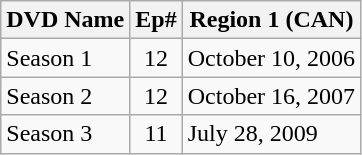<table class="wikitable">
<tr>
<th>DVD Name</th>
<th>Ep#</th>
<th>Region 1 (CAN)</th>
</tr>
<tr>
<td>Season 1</td>
<td align="center">12</td>
<td>October 10, 2006</td>
</tr>
<tr>
<td>Season 2</td>
<td align="center">12</td>
<td>October 16, 2007</td>
</tr>
<tr>
<td>Season 3</td>
<td align="center">11</td>
<td>July 28, 2009</td>
</tr>
</table>
